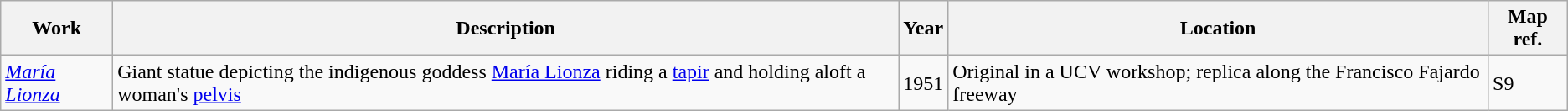<table class="wikitable mw-collapsible">
<tr>
<th>Work</th>
<th>Description</th>
<th>Year</th>
<th>Location</th>
<th>Map ref.</th>
</tr>
<tr>
<td><em><a href='#'>María Lionza</a></em></td>
<td>Giant statue depicting the indigenous goddess <a href='#'>María Lionza</a> riding a <a href='#'>tapir</a> and holding aloft a woman's <a href='#'>pelvis</a></td>
<td>1951</td>
<td>Original in a UCV workshop; replica along the Francisco Fajardo freeway</td>
<td>S9</td>
</tr>
</table>
